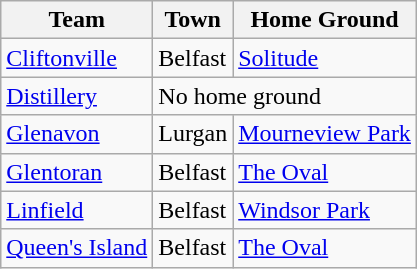<table class="wikitable sortable">
<tr>
<th>Team</th>
<th>Town</th>
<th>Home Ground</th>
</tr>
<tr>
<td><a href='#'>Cliftonville</a></td>
<td>Belfast</td>
<td><a href='#'>Solitude</a></td>
</tr>
<tr>
<td><a href='#'>Distillery</a></td>
<td colspan=2>No home ground</td>
</tr>
<tr>
<td><a href='#'>Glenavon</a></td>
<td>Lurgan</td>
<td><a href='#'>Mourneview Park</a></td>
</tr>
<tr>
<td><a href='#'>Glentoran</a></td>
<td>Belfast</td>
<td><a href='#'>The Oval</a></td>
</tr>
<tr>
<td><a href='#'>Linfield</a></td>
<td>Belfast</td>
<td><a href='#'>Windsor Park</a></td>
</tr>
<tr>
<td><a href='#'>Queen's Island</a></td>
<td>Belfast</td>
<td><a href='#'>The Oval</a></td>
</tr>
</table>
